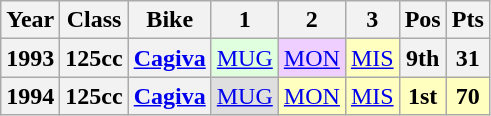<table class="wikitable" style="text-align:center;">
<tr>
<th>Year</th>
<th>Class</th>
<th>Bike</th>
<th>1</th>
<th>2</th>
<th>3</th>
<th>Pos</th>
<th>Pts</th>
</tr>
<tr>
<th align="left">1993</th>
<th align="left">125cc</th>
<th align="left"><a href='#'>Cagiva</a></th>
<td style="background:#dfffdf;"><a href='#'>MUG</a><br></td>
<td style="background:#efcfff;"><a href='#'>MON</a><br></td>
<td style="background:#ffffbf;"><a href='#'>MIS</a><br></td>
<th>9th</th>
<th>31</th>
</tr>
<tr>
<th align="left">1994</th>
<th align="left">125cc</th>
<th align="left"><a href='#'>Cagiva</a></th>
<td style="background:#dfdfdf;"><a href='#'>MUG</a><br></td>
<td style="background:#ffffbf;"><a href='#'>MON</a><br></td>
<td style="background:#ffffbf;"><a href='#'>MIS</a><br></td>
<th style="background:#ffffbf;"><strong>1st</strong></th>
<th style="background:#ffffbf;"><strong>70</strong></th>
</tr>
</table>
